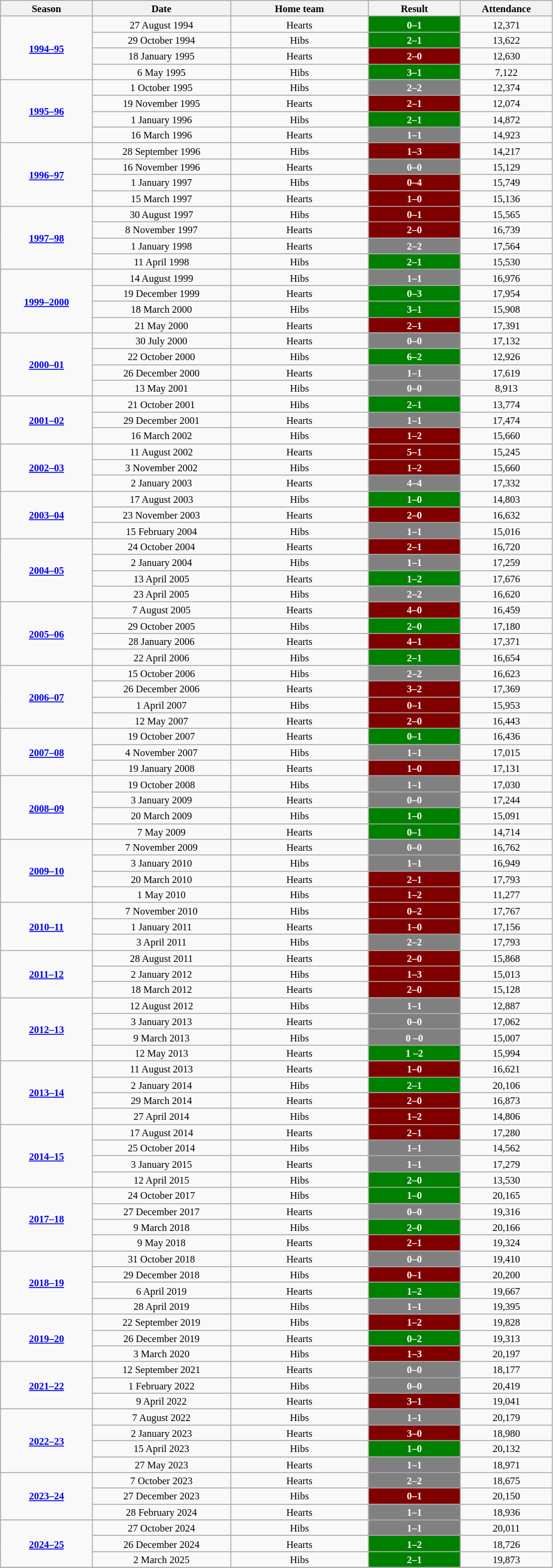<table class="wikitable" style="text-align: center; width=55%; font-size: 11px">
<tr>
<th style="width:10%;">Season</th>
<th style="width:15%;">Date</th>
<th style="width:15%;">Home team</th>
<th style="width:10%;">Result</th>
<th style="width:10%;">Attendance</th>
</tr>
<tr>
<td rowspan=4><strong><a href='#'>1994–95</a></strong></td>
<td>27 August 1994</td>
<td>Hearts</td>
<td style="background:green;color:white;"><strong>0–1</strong></td>
<td>12,371</td>
</tr>
<tr>
<td>29 October 1994</td>
<td>Hibs</td>
<td style="background:green;color:white;"><strong>2–1</strong></td>
<td>13,622</td>
</tr>
<tr>
<td>18 January 1995</td>
<td>Hearts</td>
<td style="background:maroon;color:white;"><strong>2–0</strong></td>
<td>12,630</td>
</tr>
<tr>
<td>6 May 1995</td>
<td>Hibs</td>
<td style="background:green;color:white;"><strong>3–1</strong></td>
<td>7,122</td>
</tr>
<tr>
<td rowspan=4><strong><a href='#'>1995–96</a></strong></td>
<td>1 October 1995</td>
<td>Hibs</td>
<td style="background:grey;color:white;"><strong>2–2</strong></td>
<td>12,374</td>
</tr>
<tr>
<td>19 November 1995</td>
<td>Hearts</td>
<td style="background:maroon;color:white;"><strong>2–1</strong></td>
<td>12,074</td>
</tr>
<tr>
<td>1 January 1996</td>
<td>Hibs</td>
<td style="background:green;color:white;"><strong>2–1</strong></td>
<td>14,872</td>
</tr>
<tr>
<td>16 March 1996</td>
<td>Hearts</td>
<td style="background:grey;color:white;"><strong>1–1</strong></td>
<td>14,923</td>
</tr>
<tr>
<td rowspan=4><strong><a href='#'>1996–97</a></strong></td>
<td>28 September 1996</td>
<td>Hibs</td>
<td style="background:maroon;color:white;"><strong>1–3</strong></td>
<td>14,217</td>
</tr>
<tr>
<td>16 November 1996</td>
<td>Hearts</td>
<td style="background:grey;color:white;"><strong>0–0</strong></td>
<td>15,129</td>
</tr>
<tr>
<td>1 January 1997</td>
<td>Hibs</td>
<td style="background:maroon;color:white;"><strong>0–4</strong></td>
<td>15,749</td>
</tr>
<tr>
<td>15 March 1997</td>
<td>Hearts</td>
<td style="background:maroon;color:white;"><strong>1–0</strong></td>
<td>15,136</td>
</tr>
<tr>
<td rowspan=4><strong><a href='#'>1997–98</a></strong></td>
<td>30 August 1997</td>
<td>Hibs</td>
<td style="background:maroon;color:white;"><strong>0–1</strong></td>
<td>15,565</td>
</tr>
<tr>
<td>8 November 1997</td>
<td>Hearts</td>
<td style="background:maroon;color:white;"><strong>2–0</strong></td>
<td>16,739</td>
</tr>
<tr>
<td>1 January 1998</td>
<td>Hearts</td>
<td style="background:grey;color:white;"><strong>2–2</strong></td>
<td>17,564</td>
</tr>
<tr>
<td>11 April 1998</td>
<td>Hibs</td>
<td style="background:green;color:white;"><strong>2–1</strong></td>
<td>15,530</td>
</tr>
<tr>
<td rowspan=4><strong><a href='#'>1999–2000</a></strong></td>
<td>14 August 1999</td>
<td>Hibs</td>
<td style="background:grey;color:white;"><strong>1–1</strong></td>
<td>16,976</td>
</tr>
<tr>
<td>19 December 1999</td>
<td>Hearts</td>
<td style="background:green;color:white;"><strong>0–3</strong></td>
<td>17,954</td>
</tr>
<tr>
<td>18 March 2000</td>
<td>Hibs</td>
<td style="background:green;color:white;"><strong>3–1</strong></td>
<td>15,908</td>
</tr>
<tr>
<td>21 May 2000</td>
<td>Hearts</td>
<td style="background:maroon;color:white;"><strong>2–1</strong></td>
<td>17,391</td>
</tr>
<tr>
<td rowspan=4><strong><a href='#'>2000–01</a></strong></td>
<td>30 July 2000</td>
<td>Hearts</td>
<td style="background:grey;color:white;"><strong>0–0</strong></td>
<td>17,132</td>
</tr>
<tr>
<td>22 October 2000</td>
<td>Hibs</td>
<td style="background:green;color:white;"><strong>6–2</strong></td>
<td>12,926</td>
</tr>
<tr>
<td>26 December 2000</td>
<td>Hearts</td>
<td style="background:grey;color:white;"><strong>1–1</strong></td>
<td>17,619</td>
</tr>
<tr>
<td>13 May 2001</td>
<td>Hibs</td>
<td style="background:grey;color:white;"><strong>0–0</strong></td>
<td>8,913</td>
</tr>
<tr>
<td rowspan=3><strong><a href='#'>2001–02</a></strong></td>
<td>21 October 2001</td>
<td>Hibs</td>
<td style="background:green;color:white;"><strong>2–1</strong></td>
<td>13,774</td>
</tr>
<tr>
<td>29 December 2001</td>
<td>Hearts</td>
<td style="background:grey;color:white;"><strong>1–1</strong></td>
<td>17,474</td>
</tr>
<tr>
<td>16 March 2002</td>
<td>Hibs</td>
<td style="background:maroon;color:white;"><strong>1–2</strong></td>
<td>15,660</td>
</tr>
<tr>
<td rowspan=3><strong><a href='#'>2002–03</a></strong></td>
<td>11 August 2002</td>
<td>Hearts</td>
<td style="background:maroon;color:white;"><strong>5–1</strong></td>
<td>15,245</td>
</tr>
<tr>
<td>3 November 2002</td>
<td>Hibs</td>
<td style="background:maroon;color:white;"><strong>1–2</strong></td>
<td>15,660</td>
</tr>
<tr>
<td>2 January 2003</td>
<td>Hearts</td>
<td style="background:grey;color:white;"><strong>4–4</strong></td>
<td>17,332</td>
</tr>
<tr>
<td rowspan=3><strong><a href='#'>2003–04</a></strong></td>
<td>17 August 2003</td>
<td>Hibs</td>
<td style="background:green;color:white;"><strong>1–0</strong></td>
<td>14,803</td>
</tr>
<tr>
<td>23 November 2003</td>
<td>Hearts</td>
<td style="background:maroon;color:white;"><strong>2–0</strong></td>
<td>16,632</td>
</tr>
<tr>
<td>15 February 2004</td>
<td>Hibs</td>
<td style="background:grey;color:white;"><strong>1–1</strong></td>
<td>15,016</td>
</tr>
<tr>
<td rowspan=4><strong><a href='#'>2004–05</a></strong></td>
<td>24 October 2004</td>
<td>Hearts</td>
<td style="background:maroon;color:white;"><strong>2–1 </strong></td>
<td>16,720</td>
</tr>
<tr>
<td>2 January 2004</td>
<td>Hibs</td>
<td style="background:grey;color:white;"><strong>1–1</strong></td>
<td>17,259</td>
</tr>
<tr>
<td>13 April 2005</td>
<td>Hearts</td>
<td style="background:green;color:white;"><strong>1–2</strong></td>
<td>17,676</td>
</tr>
<tr>
<td>23 April 2005</td>
<td>Hibs</td>
<td style="background:grey;color:white;"><strong>2–2</strong></td>
<td>16,620</td>
</tr>
<tr>
<td rowspan=4><strong><a href='#'>2005–06</a></strong></td>
<td>7 August 2005</td>
<td>Hearts</td>
<td style="background:maroon;color:white;"><strong>4–0 </strong></td>
<td>16,459</td>
</tr>
<tr>
<td>29 October 2005</td>
<td>Hibs</td>
<td style="background:green;color:white;"><strong>2–0</strong></td>
<td>17,180</td>
</tr>
<tr>
<td>28 January 2006</td>
<td>Hearts</td>
<td style="background:maroon;color:white;"><strong>4–1</strong></td>
<td>17,371</td>
</tr>
<tr>
<td>22 April 2006</td>
<td>Hibs</td>
<td style="background:green;color:white;"><strong>2–1</strong></td>
<td>16,654</td>
</tr>
<tr>
<td rowspan=4><strong><a href='#'>2006–07</a></strong></td>
<td>15 October 2006</td>
<td>Hibs</td>
<td style="background:grey;color:white;"><strong>2–2</strong></td>
<td>16,623</td>
</tr>
<tr>
<td>26 December 2006</td>
<td>Hearts</td>
<td style="background:maroon;color:white;"><strong>3–2</strong></td>
<td>17,369</td>
</tr>
<tr>
<td>1 April 2007</td>
<td>Hibs</td>
<td style="background:maroon;color:white;"><strong>0–1</strong></td>
<td>15,953</td>
</tr>
<tr>
<td>12 May 2007</td>
<td>Hearts</td>
<td style="background:maroon;color:white;"><strong>2–0</strong></td>
<td>16,443</td>
</tr>
<tr>
<td rowspan=3><strong><a href='#'>2007–08</a></strong></td>
<td>19 October 2007</td>
<td>Hearts</td>
<td style="background:green;color:white;"><strong>0–1</strong></td>
<td>16,436</td>
</tr>
<tr>
<td>4 November 2007</td>
<td>Hibs</td>
<td style="background:grey;color:white;"><strong>1–1</strong></td>
<td>17,015</td>
</tr>
<tr>
<td>19 January 2008</td>
<td>Hearts</td>
<td style="background:maroon;color:white;"><strong>1–0</strong></td>
<td>17,131</td>
</tr>
<tr>
<td rowspan=4><strong><a href='#'>2008–09</a></strong></td>
<td>19 October 2008</td>
<td>Hibs</td>
<td style="background:grey;color:white;"><strong>1–1</strong></td>
<td>17,030</td>
</tr>
<tr>
<td>3 January 2009</td>
<td>Hearts</td>
<td style="background:grey;color:white;"><strong>0–0</strong></td>
<td>17,244</td>
</tr>
<tr>
<td>20 March 2009</td>
<td>Hibs</td>
<td style="background:green;color:white;"><strong>1–0</strong></td>
<td>15,091</td>
</tr>
<tr>
<td>7 May 2009</td>
<td>Hearts</td>
<td style="background:green;color:white;"><strong>0–1</strong></td>
<td>14,714</td>
</tr>
<tr>
<td rowspan=4><strong><a href='#'>2009–10</a></strong></td>
<td>7 November 2009</td>
<td>Hearts</td>
<td style="background:grey;color:white;"><strong>0–0</strong></td>
<td>16,762</td>
</tr>
<tr>
<td>3 January 2010</td>
<td>Hibs</td>
<td style="background:grey;color:white;"><strong>1–1</strong></td>
<td>16,949</td>
</tr>
<tr>
<td>20 March 2010</td>
<td>Hearts</td>
<td style="background:maroon;color:white;"><strong>2–1</strong></td>
<td>17,793</td>
</tr>
<tr>
<td>1 May 2010</td>
<td>Hibs</td>
<td style="background:maroon;color:white;"><strong>1–2</strong></td>
<td>11,277</td>
</tr>
<tr>
<td rowspan=3><strong><a href='#'>2010–11</a></strong></td>
<td>7 November 2010</td>
<td>Hibs</td>
<td style="background:maroon;color:white;"><strong>0–2</strong></td>
<td>17,767</td>
</tr>
<tr>
<td>1 January 2011</td>
<td>Hearts</td>
<td style="background:maroon;color:white;"><strong>1–0</strong></td>
<td>17,156</td>
</tr>
<tr>
<td>3 April 2011</td>
<td>Hibs</td>
<td style="background:grey;color:white;"><strong>2–2</strong></td>
<td>17,793</td>
</tr>
<tr>
<td rowspan=3><strong><a href='#'>2011–12</a></strong></td>
<td>28 August 2011</td>
<td>Hearts</td>
<td style="background:maroon;color:white;"><strong>2–0</strong></td>
<td>15,868</td>
</tr>
<tr>
<td>2 January 2012</td>
<td>Hibs</td>
<td style="background:maroon;color:white;"><strong>1–3</strong></td>
<td>15,013</td>
</tr>
<tr>
<td>18 March 2012</td>
<td>Hearts</td>
<td style="background:maroon;color:white;"><strong>2–0</strong></td>
<td>15,128</td>
</tr>
<tr>
<td rowspan=4><strong><a href='#'>2012–13</a></strong></td>
<td>12 August 2012</td>
<td>Hibs</td>
<td style="background:grey;color:white;"><strong>1–1</strong></td>
<td>12,887</td>
</tr>
<tr>
<td>3 January 2013</td>
<td>Hearts</td>
<td style="background:grey;color:white;"><strong>0–0</strong></td>
<td>17,062</td>
</tr>
<tr>
<td>9 March 2013</td>
<td>Hibs</td>
<td style="background:grey;color:white;"><strong>0 –0</strong></td>
<td>15,007</td>
</tr>
<tr>
<td>12 May 2013</td>
<td>Hearts</td>
<td style="background:green;color:white;"><strong>1 –2</strong></td>
<td>15,994</td>
</tr>
<tr>
<td rowspan=4><strong><a href='#'>2013–14</a></strong></td>
<td>11 August 2013</td>
<td>Hearts</td>
<td style="background:maroon;color:white;"><strong>1–0</strong></td>
<td>16,621</td>
</tr>
<tr>
<td>2 January 2014</td>
<td>Hibs</td>
<td style="background:green;color:white;"><strong>2–1</strong></td>
<td>20,106</td>
</tr>
<tr>
<td>29 March 2014</td>
<td>Hearts</td>
<td style="background:maroon;color:white;"><strong>2–0</strong></td>
<td>16,873</td>
</tr>
<tr>
<td>27 April 2014</td>
<td>Hibs</td>
<td style="background:maroon;color:white;"><strong>1–2</strong></td>
<td>14,806</td>
</tr>
<tr>
<td rowspan=4><strong><a href='#'>2014–15</a></strong></td>
<td>17 August 2014</td>
<td>Hearts</td>
<td style="background:maroon;color:white;"><strong>2–1</strong></td>
<td>17,280</td>
</tr>
<tr>
<td>25 October 2014</td>
<td>Hibs</td>
<td style="background:grey;color:white;"><strong>1–1</strong></td>
<td>14,562</td>
</tr>
<tr>
<td>3 January 2015</td>
<td>Hearts</td>
<td style="background:grey;color:white;"><strong>1–1</strong></td>
<td>17,279</td>
</tr>
<tr>
<td>12 April 2015</td>
<td>Hibs</td>
<td style="background:green;color:white;"><strong>2–0</strong></td>
<td>13,530</td>
</tr>
<tr>
<td rowspan=4><strong><a href='#'>2017–18</a></strong></td>
<td>24 October 2017</td>
<td>Hibs</td>
<td style="background:green;color:white;"><strong>1–0</strong></td>
<td>20,165</td>
</tr>
<tr>
<td>27 December 2017</td>
<td>Hearts</td>
<td style="background:grey;color:white;"><strong>0–0</strong></td>
<td>19,316</td>
</tr>
<tr>
<td>9 March 2018</td>
<td>Hibs</td>
<td style="background:green;color:white;"><strong>2–0</strong></td>
<td>20,166</td>
</tr>
<tr>
<td>9 May 2018</td>
<td>Hearts</td>
<td style="background:maroon;color:white;"><strong>2–1</strong></td>
<td>19,324</td>
</tr>
<tr>
<td rowspan=4><strong><a href='#'>2018–19</a></strong></td>
<td>31 October 2018</td>
<td>Hearts</td>
<td style="background:grey;color:white;"><strong>0–0</strong></td>
<td>19,410</td>
</tr>
<tr>
<td>29 December 2018</td>
<td>Hibs</td>
<td style="background:maroon;color:white;"><strong>0–1</strong></td>
<td>20,200</td>
</tr>
<tr>
<td>6 April 2019</td>
<td>Hearts</td>
<td style="background:green;color:white;"><strong>1–2</strong></td>
<td>19,667</td>
</tr>
<tr>
<td>28 April 2019</td>
<td>Hibs</td>
<td style="background:grey;color:white;"><strong>1–1</strong></td>
<td>19,395</td>
</tr>
<tr>
<td rowspan=3><strong><a href='#'>2019–20</a></strong></td>
<td>22 September 2019</td>
<td>Hibs</td>
<td style="background:maroon;color:white;"><strong>1–2</strong></td>
<td>19,828</td>
</tr>
<tr>
<td>26 December 2019</td>
<td>Hearts</td>
<td style="background:green;color:white;"><strong>0–2</strong></td>
<td>19,313</td>
</tr>
<tr>
<td>3 March 2020</td>
<td>Hibs</td>
<td style="background:maroon;color:white;"><strong>1–3</strong></td>
<td>20,197</td>
</tr>
<tr>
<td rowspan=3><strong><a href='#'>2021–22</a></strong></td>
<td>12 September 2021</td>
<td>Hearts</td>
<td style="background:grey;color:white;"><strong>0–0</strong></td>
<td>18,177</td>
</tr>
<tr>
<td>1 February 2022</td>
<td>Hibs</td>
<td style="background:grey;color:white;"><strong>0–0</strong></td>
<td>20,419</td>
</tr>
<tr>
<td>9 April 2022</td>
<td>Hearts</td>
<td style="background:maroon;color:white;"><strong>3–1</strong></td>
<td>19,041</td>
</tr>
<tr>
<td rowspan=4><strong><a href='#'>2022–23</a></strong></td>
<td>7 August 2022</td>
<td>Hibs</td>
<td style="background:grey;color:white;"><strong>1–1</strong></td>
<td>20,179</td>
</tr>
<tr>
<td>2 January 2023</td>
<td>Hearts</td>
<td style="background:maroon;color:white;"><strong>3–0</strong></td>
<td>18,980</td>
</tr>
<tr>
<td>15 April 2023</td>
<td>Hibs</td>
<td style="background:green;color:white;"><strong>1–0</strong></td>
<td>20,132</td>
</tr>
<tr>
<td>27 May 2023</td>
<td>Hearts</td>
<td style="background:grey;color:white;"><strong>1–1</strong></td>
<td>18,971</td>
</tr>
<tr>
<td rowspan=3><strong><a href='#'>2023–24</a></strong></td>
<td>7 October 2023</td>
<td>Hearts</td>
<td style="background:grey;color:white;"><strong>2–2</strong></td>
<td>18,675</td>
</tr>
<tr>
<td>27 December 2023</td>
<td>Hibs</td>
<td style="background:maroon;color:white;"><strong>0–1</strong></td>
<td>20,150</td>
</tr>
<tr>
<td>28 February 2024</td>
<td>Hearts</td>
<td style="background:grey;color:white;"><strong>1–1</strong></td>
<td>18,936</td>
</tr>
<tr>
<td rowspan=3><strong><a href='#'>2024–25</a></strong></td>
<td>27 October 2024</td>
<td>Hibs</td>
<td style="background:grey;color:white;"><strong>1–1</strong></td>
<td>20,011</td>
</tr>
<tr>
<td>26 December 2024</td>
<td>Hearts</td>
<td style="background:green;color:white;"><strong>1–2</strong></td>
<td>18,726</td>
</tr>
<tr>
<td>2 March 2025</td>
<td>Hibs</td>
<td style="background:green;color:white;"><strong>2–1</strong></td>
<td>19,873</td>
</tr>
<tr>
</tr>
</table>
